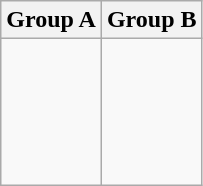<table class=wikitable>
<tr>
<th width=50%>Group A</th>
<th width=50%>Group B</th>
</tr>
<tr>
<td><br> <br>
 <br>
 <br></td>
<td><br> <br>
 <br>
 <br>
 <br></td>
</tr>
</table>
